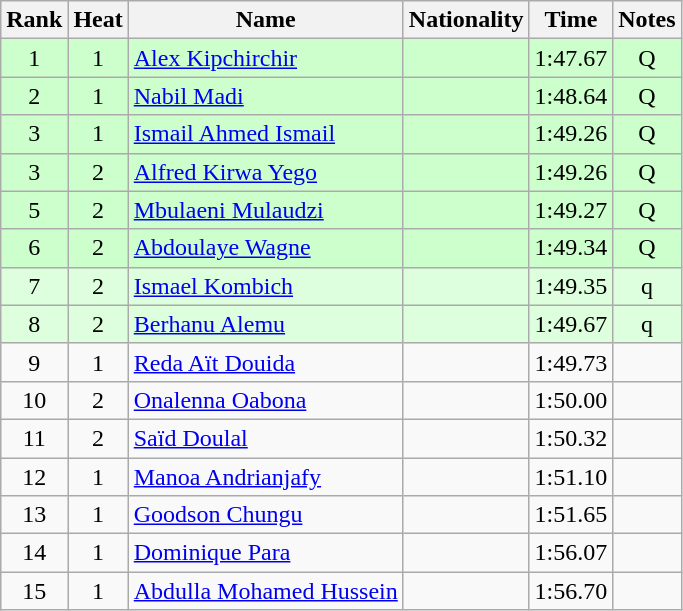<table class="wikitable sortable" style="text-align:center">
<tr>
<th>Rank</th>
<th>Heat</th>
<th>Name</th>
<th>Nationality</th>
<th>Time</th>
<th>Notes</th>
</tr>
<tr bgcolor=ccffcc>
<td>1</td>
<td>1</td>
<td align=left><a href='#'>Alex Kipchirchir</a></td>
<td align=left></td>
<td>1:47.67</td>
<td>Q</td>
</tr>
<tr bgcolor=ccffcc>
<td>2</td>
<td>1</td>
<td align=left><a href='#'>Nabil Madi</a></td>
<td align=left></td>
<td>1:48.64</td>
<td>Q</td>
</tr>
<tr bgcolor=ccffcc>
<td>3</td>
<td>1</td>
<td align=left><a href='#'>Ismail Ahmed Ismail</a></td>
<td align=left></td>
<td>1:49.26</td>
<td>Q</td>
</tr>
<tr bgcolor=ccffcc>
<td>3</td>
<td>2</td>
<td align=left><a href='#'>Alfred Kirwa Yego</a></td>
<td align=left></td>
<td>1:49.26</td>
<td>Q</td>
</tr>
<tr bgcolor=ccffcc>
<td>5</td>
<td>2</td>
<td align=left><a href='#'>Mbulaeni Mulaudzi</a></td>
<td align=left></td>
<td>1:49.27</td>
<td>Q</td>
</tr>
<tr bgcolor=ccffcc>
<td>6</td>
<td>2</td>
<td align=left><a href='#'>Abdoulaye Wagne</a></td>
<td align=left></td>
<td>1:49.34</td>
<td>Q</td>
</tr>
<tr bgcolor=ddffdd>
<td>7</td>
<td>2</td>
<td align=left><a href='#'>Ismael Kombich</a></td>
<td align=left></td>
<td>1:49.35</td>
<td>q</td>
</tr>
<tr bgcolor=ddffdd>
<td>8</td>
<td>2</td>
<td align=left><a href='#'>Berhanu Alemu</a></td>
<td align=left></td>
<td>1:49.67</td>
<td>q</td>
</tr>
<tr>
<td>9</td>
<td>1</td>
<td align=left><a href='#'>Reda Aït Douida</a></td>
<td align=left></td>
<td>1:49.73</td>
<td></td>
</tr>
<tr>
<td>10</td>
<td>2</td>
<td align=left><a href='#'>Onalenna Oabona</a></td>
<td align=left></td>
<td>1:50.00</td>
<td></td>
</tr>
<tr>
<td>11</td>
<td>2</td>
<td align=left><a href='#'>Saïd Doulal</a></td>
<td align=left></td>
<td>1:50.32</td>
<td></td>
</tr>
<tr>
<td>12</td>
<td>1</td>
<td align=left><a href='#'>Manoa Andrianjafy</a></td>
<td align=left></td>
<td>1:51.10</td>
<td></td>
</tr>
<tr>
<td>13</td>
<td>1</td>
<td align=left><a href='#'>Goodson Chungu</a></td>
<td align=left></td>
<td>1:51.65</td>
<td></td>
</tr>
<tr>
<td>14</td>
<td>1</td>
<td align=left><a href='#'>Dominique Para</a></td>
<td align=left></td>
<td>1:56.07</td>
<td></td>
</tr>
<tr>
<td>15</td>
<td>1</td>
<td align=left><a href='#'>Abdulla Mohamed Hussein</a></td>
<td align=left></td>
<td>1:56.70</td>
<td></td>
</tr>
</table>
